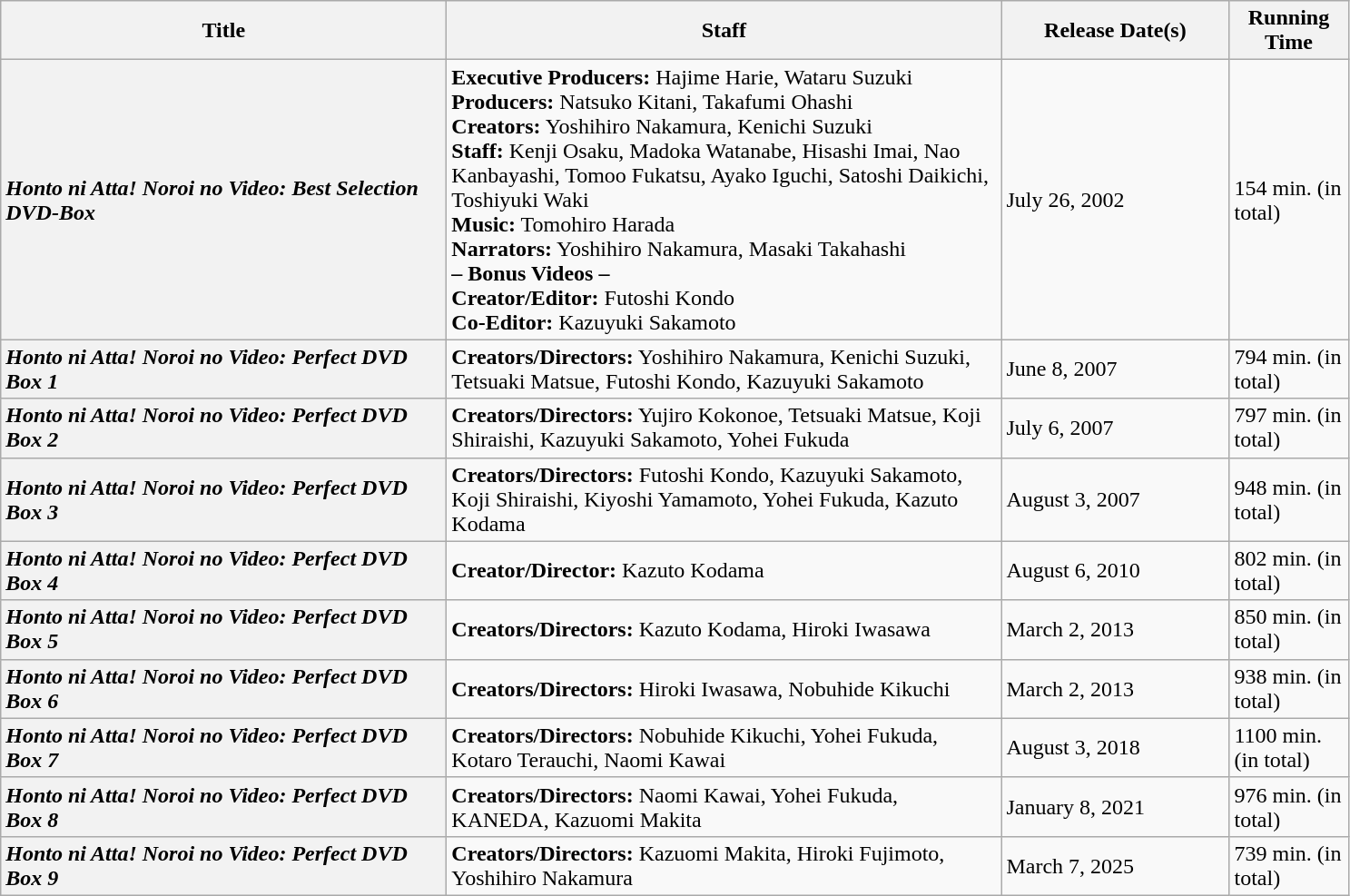<table class="wikitable mw-collapsible mw-collapsed">
<tr>
<th style=width:20.0em>Title</th>
<th style="width:25.0em">Staff</th>
<th style="width:10.0em">Release Date(s)</th>
<th style="width:5.0em">Running Time</th>
</tr>
<tr>
<th style="text-align:left"><em>Honto ni Atta! Noroi no Video: Best Selection DVD-Box</em></th>
<td><strong>Executive Producers:</strong> Hajime Harie, Wataru Suzuki<br><strong>Producers:</strong> Natsuko Kitani, Takafumi Ohashi<br><strong>Creators:</strong> Yoshihiro Nakamura, Kenichi Suzuki<br><strong>Staff:</strong> Kenji Osaku, Madoka Watanabe, Hisashi Imai, Nao Kanbayashi, Tomoo Fukatsu, Ayako Iguchi, Satoshi Daikichi, Toshiyuki Waki<br><strong>Music:</strong> Tomohiro Harada<br><strong>Narrators:</strong> Yoshihiro Nakamura, Masaki Takahashi<br><strong>– Bonus Videos –</strong><br><strong>Creator/Editor:</strong> Futoshi Kondo<br><strong>Co-Editor:</strong> Kazuyuki Sakamoto</td>
<td>July 26, 2002</td>
<td>154 min. (in total)</td>
</tr>
<tr>
<th style="text-align:left"><em>Honto ni Atta! Noroi no Video: Perfect DVD Box 1</em></th>
<td><strong>Creators/Directors:</strong> Yoshihiro Nakamura, Kenichi Suzuki, Tetsuaki Matsue, Futoshi Kondo, Kazuyuki Sakamoto</td>
<td>June 8, 2007</td>
<td>794 min. (in total)</td>
</tr>
<tr>
<th style="text-align:left"><em>Honto ni Atta! Noroi no Video: Perfect DVD Box 2</em></th>
<td><strong>Creators/Directors:</strong> Yujiro Kokonoe, Tetsuaki Matsue, Koji Shiraishi, Kazuyuki Sakamoto, Yohei Fukuda</td>
<td>July 6, 2007</td>
<td>797 min. (in total)</td>
</tr>
<tr>
<th style="text-align:left"><em>Honto ni Atta! Noroi no Video: Perfect DVD Box 3</em></th>
<td><strong>Creators/Directors:</strong> Futoshi Kondo, Kazuyuki Sakamoto, Koji Shiraishi, Kiyoshi Yamamoto, Yohei Fukuda, Kazuto Kodama</td>
<td>August 3, 2007</td>
<td>948 min. (in total)</td>
</tr>
<tr>
<th style="text-align:left"><em>Honto ni Atta! Noroi no Video: Perfect DVD Box 4</em></th>
<td><strong>Creator/Director:</strong> Kazuto Kodama</td>
<td>August 6, 2010</td>
<td>802 min. (in total)</td>
</tr>
<tr>
<th style="text-align:left"><em>Honto ni Atta! Noroi no Video: Perfect DVD Box 5</em></th>
<td><strong>Creators/Directors:</strong> Kazuto Kodama, Hiroki Iwasawa</td>
<td>March 2, 2013</td>
<td>850 min. (in total)</td>
</tr>
<tr>
<th style="text-align:left"><em>Honto ni Atta! Noroi no Video: Perfect DVD Box 6</em></th>
<td><strong>Creators/Directors:</strong> Hiroki Iwasawa, Nobuhide Kikuchi</td>
<td>March 2, 2013</td>
<td>938 min. (in total)</td>
</tr>
<tr>
<th style="text-align:left"><em>Honto ni Atta! Noroi no Video: Perfect DVD Box 7</em></th>
<td><strong>Creators/Directors:</strong> Nobuhide Kikuchi, Yohei Fukuda, Kotaro Terauchi, Naomi Kawai</td>
<td>August 3, 2018</td>
<td>1100 min. (in total)</td>
</tr>
<tr>
<th style="text-align:left"><em>Honto ni Atta! Noroi no Video: Perfect DVD Box 8</em></th>
<td><strong>Creators/Directors:</strong> Naomi Kawai, Yohei Fukuda, KANEDA, Kazuomi Makita</td>
<td>January 8, 2021</td>
<td>976 min. (in total)</td>
</tr>
<tr>
<th style="text-align:left"><em>Honto ni Atta! Noroi no Video: Perfect DVD Box 9</em></th>
<td><strong>Creators/Directors:</strong> Kazuomi Makita, Hiroki Fujimoto, Yoshihiro Nakamura</td>
<td>March 7, 2025</td>
<td>739 min. (in total)</td>
</tr>
</table>
